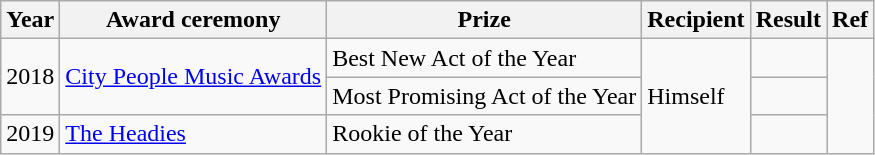<table class ="wikitable">
<tr>
<th>Year</th>
<th>Award ceremony</th>
<th>Prize</th>
<th>Recipient</th>
<th>Result</th>
<th>Ref</th>
</tr>
<tr>
<td rowspan="2">2018</td>
<td rowspan="2"><a href='#'>City People Music Awards</a></td>
<td>Best New Act of the Year</td>
<td rowspan="3">Himself</td>
<td></td>
<td rowspan="3"></td>
</tr>
<tr>
<td>Most Promising Act of the Year</td>
<td></td>
</tr>
<tr>
<td rowspan="1">2019</td>
<td><a href='#'>The Headies</a></td>
<td>Rookie of the Year</td>
<td></td>
</tr>
</table>
